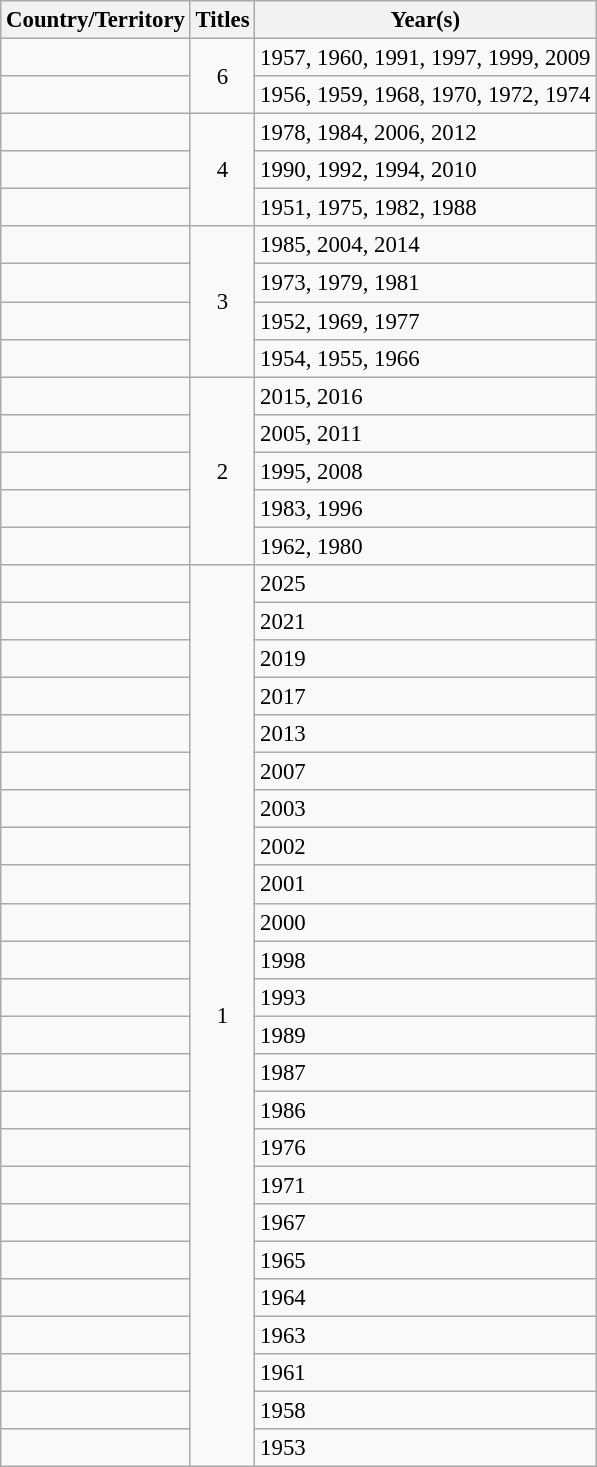<table class="wikitable sortable" style="font-size: 95%;">
<tr>
<th>Country/Territory</th>
<th>Titles</th>
<th>Year(s)</th>
</tr>
<tr>
<td></td>
<td rowspan="2" style="text-align:center;">6</td>
<td>1957, 1960, 1991, 1997, 1999, 2009</td>
</tr>
<tr>
<td></td>
<td>1956, 1959, 1968, 1970, 1972, 1974</td>
</tr>
<tr>
<td></td>
<td rowspan="3" style="text-align:center;">4</td>
<td>1978, 1984, 2006, 2012</td>
</tr>
<tr>
<td></td>
<td>1990, 1992, 1994, 2010</td>
</tr>
<tr>
<td></td>
<td>1951, 1975, 1982, 1988</td>
</tr>
<tr>
<td></td>
<td rowspan="4" style="text-align:center;">3</td>
<td>1985, 2004, 2014</td>
</tr>
<tr>
<td></td>
<td>1973, 1979, 1981</td>
</tr>
<tr>
<td></td>
<td>1952, 1969, 1977</td>
</tr>
<tr>
<td></td>
<td>1954, 1955, 1966</td>
</tr>
<tr>
<td></td>
<td rowspan="5" style="text-align:center;">2</td>
<td>2015, 2016</td>
</tr>
<tr>
<td></td>
<td>2005, 2011</td>
</tr>
<tr>
<td></td>
<td>1995, 2008</td>
</tr>
<tr>
<td></td>
<td>1983, 1996</td>
</tr>
<tr>
<td></td>
<td>1962, 1980</td>
</tr>
<tr>
<td></td>
<td rowspan="24" style="text-align:center;">1</td>
<td>2025</td>
</tr>
<tr>
<td></td>
<td>2021</td>
</tr>
<tr>
<td></td>
<td>2019</td>
</tr>
<tr>
<td></td>
<td>2017</td>
</tr>
<tr>
<td></td>
<td>2013</td>
</tr>
<tr>
<td></td>
<td>2007</td>
</tr>
<tr>
<td></td>
<td>2003</td>
</tr>
<tr>
<td></td>
<td>2002</td>
</tr>
<tr>
<td></td>
<td>2001</td>
</tr>
<tr>
<td></td>
<td>2000</td>
</tr>
<tr>
<td></td>
<td>1998</td>
</tr>
<tr>
<td></td>
<td>1993</td>
</tr>
<tr>
<td></td>
<td>1989</td>
</tr>
<tr>
<td></td>
<td>1987</td>
</tr>
<tr>
<td></td>
<td>1986</td>
</tr>
<tr>
<td></td>
<td>1976</td>
</tr>
<tr>
<td></td>
<td>1971</td>
</tr>
<tr>
<td></td>
<td>1967</td>
</tr>
<tr>
<td></td>
<td>1965</td>
</tr>
<tr>
<td></td>
<td>1964</td>
</tr>
<tr>
<td></td>
<td>1963</td>
</tr>
<tr>
<td></td>
<td>1961</td>
</tr>
<tr>
<td></td>
<td>1958</td>
</tr>
<tr>
<td></td>
<td>1953</td>
</tr>
</table>
